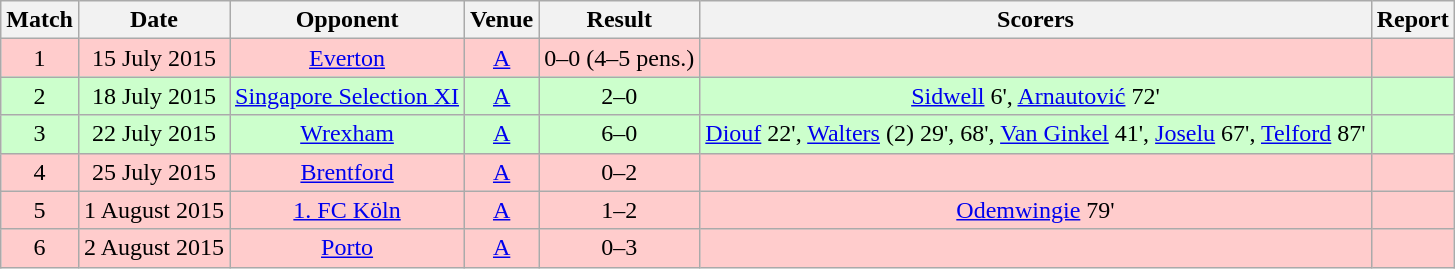<table class="wikitable" style="font-size:100%; text-align:center">
<tr>
<th>Match</th>
<th>Date</th>
<th>Opponent</th>
<th>Venue</th>
<th>Result</th>
<th>Scorers</th>
<th>Report</th>
</tr>
<tr bgcolor=FFCCCC>
<td>1</td>
<td>15 July 2015</td>
<td><a href='#'>Everton</a></td>
<td><a href='#'>A</a></td>
<td>0–0 (4–5 pens.)</td>
<td></td>
<td></td>
</tr>
<tr bgcolor=CCFFCC>
<td>2</td>
<td>18 July 2015</td>
<td><a href='#'>Singapore Selection XI</a></td>
<td><a href='#'>A</a></td>
<td>2–0</td>
<td><a href='#'>Sidwell</a> 6', <a href='#'>Arnautović</a> 72'</td>
<td></td>
</tr>
<tr bgcolor=CCFFCC>
<td>3</td>
<td>22 July 2015</td>
<td><a href='#'>Wrexham</a></td>
<td><a href='#'>A</a></td>
<td>6–0</td>
<td><a href='#'>Diouf</a> 22', <a href='#'>Walters</a> (2) 29', 68', <a href='#'>Van Ginkel</a> 41', <a href='#'>Joselu</a> 67', <a href='#'>Telford</a> 87'</td>
<td></td>
</tr>
<tr bgcolor=FFCCCC>
<td>4</td>
<td>25 July 2015</td>
<td><a href='#'>Brentford</a></td>
<td><a href='#'>A</a></td>
<td>0–2</td>
<td></td>
<td></td>
</tr>
<tr bgcolor=FFCCCC>
<td>5</td>
<td>1 August 2015</td>
<td><a href='#'>1. FC Köln</a></td>
<td><a href='#'>A</a></td>
<td>1–2</td>
<td><a href='#'>Odemwingie</a> 79'</td>
<td></td>
</tr>
<tr bgcolor=FFCCCC>
<td>6</td>
<td>2 August 2015</td>
<td><a href='#'>Porto</a></td>
<td><a href='#'>A</a></td>
<td>0–3</td>
<td></td>
<td></td>
</tr>
</table>
